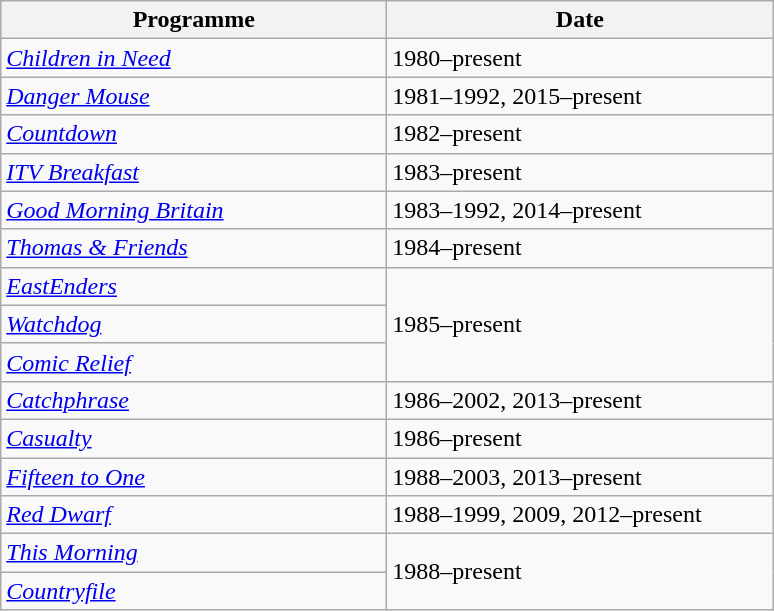<table class="wikitable">
<tr>
<th width=250>Programme</th>
<th width=250>Date</th>
</tr>
<tr>
<td><em><a href='#'>Children in Need</a></em></td>
<td>1980–present</td>
</tr>
<tr>
<td><em><a href='#'>Danger Mouse</a></em></td>
<td>1981–1992, 2015–present</td>
</tr>
<tr>
<td><em><a href='#'>Countdown</a></em></td>
<td>1982–present</td>
</tr>
<tr>
<td><em><a href='#'>ITV Breakfast</a></em></td>
<td>1983–present</td>
</tr>
<tr>
<td><em><a href='#'>Good Morning Britain</a></em></td>
<td>1983–1992, 2014–present</td>
</tr>
<tr>
<td><em><a href='#'>Thomas & Friends</a></em></td>
<td>1984–present</td>
</tr>
<tr>
<td><em><a href='#'>EastEnders</a></em></td>
<td rowspan="3">1985–present</td>
</tr>
<tr>
<td><em><a href='#'>Watchdog</a></em></td>
</tr>
<tr>
<td><em><a href='#'>Comic Relief</a></em></td>
</tr>
<tr>
<td><em><a href='#'>Catchphrase</a></em></td>
<td>1986–2002, 2013–present</td>
</tr>
<tr>
<td><em><a href='#'>Casualty</a></em></td>
<td>1986–present</td>
</tr>
<tr>
<td><em><a href='#'>Fifteen to One</a></em></td>
<td>1988–2003, 2013–present</td>
</tr>
<tr>
<td><em><a href='#'>Red Dwarf</a></em></td>
<td>1988–1999, 2009, 2012–present</td>
</tr>
<tr>
<td><em><a href='#'>This Morning</a></em></td>
<td rowspan="2">1988–present</td>
</tr>
<tr>
<td><em><a href='#'>Countryfile</a></em></td>
</tr>
</table>
